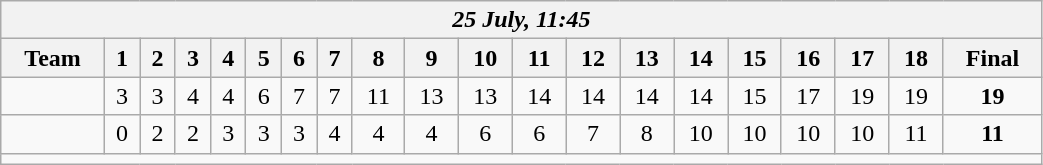<table class=wikitable style="text-align:center; width: 55%">
<tr>
<th colspan=20><em>25 July, 11:45</em></th>
</tr>
<tr>
<th>Team</th>
<th>1</th>
<th>2</th>
<th>3</th>
<th>4</th>
<th>5</th>
<th>6</th>
<th>7</th>
<th>8</th>
<th>9</th>
<th>10</th>
<th>11</th>
<th>12</th>
<th>13</th>
<th>14</th>
<th>15</th>
<th>16</th>
<th>17</th>
<th>18</th>
<th>Final</th>
</tr>
<tr>
<td align=left><strong></strong></td>
<td>3</td>
<td>3</td>
<td>4</td>
<td>4</td>
<td>6</td>
<td>7</td>
<td>7</td>
<td>11</td>
<td>13</td>
<td>13</td>
<td>14</td>
<td>14</td>
<td>14</td>
<td>14</td>
<td>15</td>
<td>17</td>
<td>19</td>
<td>19</td>
<td><strong>19</strong></td>
</tr>
<tr>
<td align=left></td>
<td>0</td>
<td>2</td>
<td>2</td>
<td>3</td>
<td>3</td>
<td>3</td>
<td>4</td>
<td>4</td>
<td>4</td>
<td>6</td>
<td>6</td>
<td>7</td>
<td>8</td>
<td>10</td>
<td>10</td>
<td>10</td>
<td>10</td>
<td>11</td>
<td><strong>11</strong></td>
</tr>
<tr>
<td colspan=20></td>
</tr>
</table>
